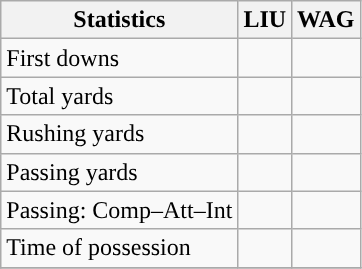<table class="wikitable" style="float: left;">
<tr>
<th>Statistics</th>
<th>LIU</th>
<th>WAG</th>
</tr>
<tr>
<td>First downs</td>
<td></td>
<td></td>
</tr>
<tr>
<td>Total yards</td>
<td></td>
<td></td>
</tr>
<tr>
<td>Rushing yards</td>
<td></td>
<td></td>
</tr>
<tr>
<td>Passing yards</td>
<td></td>
<td></td>
</tr>
<tr>
<td>Passing: Comp–Att–Int</td>
<td></td>
<td></td>
</tr>
<tr>
<td>Time of possession</td>
<td></td>
<td></td>
</tr>
<tr>
</tr>
</table>
